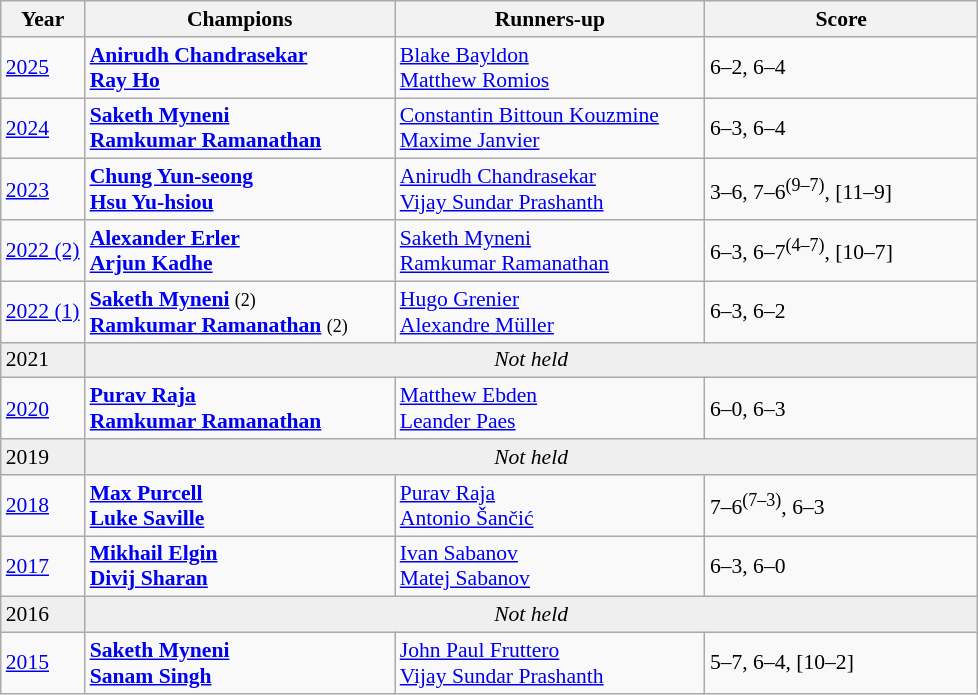<table class="wikitable" style="font-size:90%">
<tr>
<th>Year</th>
<th width="200">Champions</th>
<th width="200">Runners-up</th>
<th width="175">Score</th>
</tr>
<tr>
<td><a href='#'>2025</a></td>
<td> <strong><a href='#'>Anirudh Chandrasekar</a></strong> <br>  <strong><a href='#'>Ray Ho</a></strong></td>
<td> <a href='#'>Blake Bayldon</a> <br>  <a href='#'>Matthew Romios</a></td>
<td>6–2, 6–4</td>
</tr>
<tr>
<td><a href='#'>2024</a></td>
<td> <strong><a href='#'>Saketh Myneni</a></strong> <br>  <strong><a href='#'>Ramkumar Ramanathan</a></strong></td>
<td> <a href='#'>Constantin Bittoun Kouzmine</a> <br>  <a href='#'>Maxime Janvier</a></td>
<td>6–3, 6–4</td>
</tr>
<tr>
<td><a href='#'>2023</a></td>
<td> <strong><a href='#'>Chung Yun-seong</a></strong> <br>  <strong><a href='#'>Hsu Yu-hsiou</a></strong></td>
<td> <a href='#'>Anirudh Chandrasekar</a> <br>  <a href='#'>Vijay Sundar Prashanth</a></td>
<td>3–6, 7–6<sup>(9–7)</sup>, [11–9]</td>
</tr>
<tr>
<td><a href='#'>2022 (2)</a></td>
<td> <strong><a href='#'>Alexander Erler</a></strong> <br>  <strong><a href='#'>Arjun Kadhe</a></strong></td>
<td> <a href='#'>Saketh Myneni</a> <br>  <a href='#'>Ramkumar Ramanathan</a></td>
<td>6–3, 6–7<sup>(4–7)</sup>, [10–7]</td>
</tr>
<tr>
<td><a href='#'>2022 (1)</a></td>
<td> <strong><a href='#'>Saketh Myneni</a></strong> <small>(2)</small> <br>  <strong><a href='#'>Ramkumar Ramanathan</a></strong> <small>(2)</small></td>
<td> <a href='#'>Hugo Grenier</a> <br>  <a href='#'>Alexandre Müller</a></td>
<td>6–3, 6–2</td>
</tr>
<tr bgcolor=#efefef>
<td>2021</td>
<td colspan=3 align=center><em>Not held</em></td>
</tr>
<tr>
<td><a href='#'>2020</a></td>
<td> <strong><a href='#'>Purav Raja</a></strong> <br>  <strong><a href='#'>Ramkumar Ramanathan</a></strong></td>
<td> <a href='#'>Matthew Ebden</a> <br>  <a href='#'>Leander Paes</a></td>
<td>6–0, 6–3</td>
</tr>
<tr bgcolor=#efefef>
<td>2019</td>
<td colspan=3 align=center><em>Not held</em></td>
</tr>
<tr>
<td><a href='#'>2018</a></td>
<td> <strong><a href='#'>Max Purcell</a></strong> <br>  <strong><a href='#'>Luke Saville</a></strong></td>
<td> <a href='#'>Purav Raja</a> <br>  <a href='#'>Antonio Šančić</a></td>
<td>7–6<sup>(7–3)</sup>, 6–3</td>
</tr>
<tr>
<td><a href='#'>2017</a></td>
<td> <strong><a href='#'>Mikhail Elgin</a></strong> <br>  <strong><a href='#'>Divij Sharan</a></strong></td>
<td> <a href='#'>Ivan Sabanov</a> <br>  <a href='#'>Matej Sabanov</a></td>
<td>6–3, 6–0</td>
</tr>
<tr bgcolor=#efefef>
<td>2016</td>
<td colspan=3 align=center><em>Not held</em></td>
</tr>
<tr>
<td><a href='#'>2015</a></td>
<td> <strong><a href='#'>Saketh Myneni</a></strong> <br>  <strong><a href='#'>Sanam Singh</a></strong></td>
<td> <a href='#'>John Paul Fruttero</a> <br>  <a href='#'>Vijay Sundar Prashanth</a></td>
<td>5–7, 6–4, [10–2]</td>
</tr>
</table>
